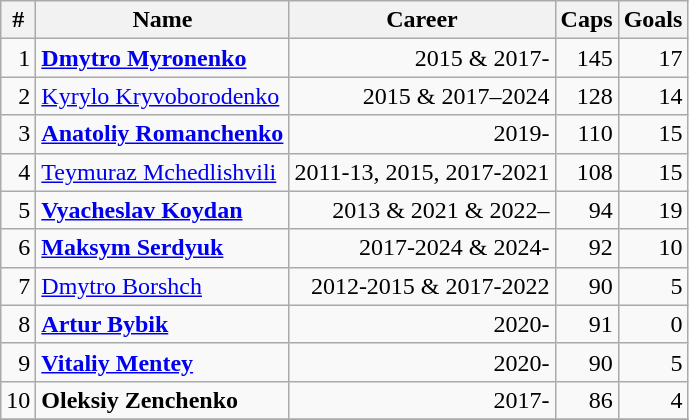<table class="wikitable sortable" style="text-align: right;">
<tr>
<th>#</th>
<th>Name</th>
<th>Career</th>
<th>Caps</th>
<th>Goals</th>
</tr>
<tr>
<td>1</td>
<td align="left"> <strong><a href='#'>Dmytro Myronenko</a></strong></td>
<td>2015 & 2017-</td>
<td>145</td>
<td>17</td>
</tr>
<tr>
<td>2</td>
<td align="left"> <a href='#'>Kyrylo Kryvoborodenko</a></td>
<td>2015 & 2017–2024</td>
<td>128</td>
<td>14</td>
</tr>
<tr>
<td>3</td>
<td align="left"> <strong><a href='#'>Anatoliy Romanchenko</a></strong></td>
<td>2019-</td>
<td>110</td>
<td>15</td>
</tr>
<tr>
<td>4</td>
<td align="left"> <a href='#'>Teymuraz Mchedlishvili</a></td>
<td>2011-13, 2015, 2017-2021</td>
<td>108</td>
<td>15</td>
</tr>
<tr>
<td>5</td>
<td align="left"> <strong><a href='#'>Vyacheslav Koydan</a></strong></td>
<td>2013 & 2021 & 2022–</td>
<td>94</td>
<td>19</td>
</tr>
<tr>
<td>6</td>
<td align="left"> <strong><a href='#'>Maksym Serdyuk</a></strong></td>
<td>2017-2024 & 2024-</td>
<td>92</td>
<td>10</td>
</tr>
<tr>
<td>7</td>
<td align="left"> <a href='#'>Dmytro Borshch</a></td>
<td>2012-2015 & 2017-2022</td>
<td>90</td>
<td>5</td>
</tr>
<tr>
<td>8</td>
<td align="left"> <strong><a href='#'>Artur Bybik</a></strong></td>
<td>2020-</td>
<td>91</td>
<td>0</td>
</tr>
<tr>
<td>9</td>
<td align="left"> <strong><a href='#'>Vitaliy Mentey</a></strong></td>
<td>2020-</td>
<td>90</td>
<td>5</td>
</tr>
<tr>
<td>10</td>
<td align="left"> <strong>Oleksiy Zenchenko</strong></td>
<td>2017-</td>
<td>86</td>
<td>4</td>
</tr>
<tr>
</tr>
</table>
